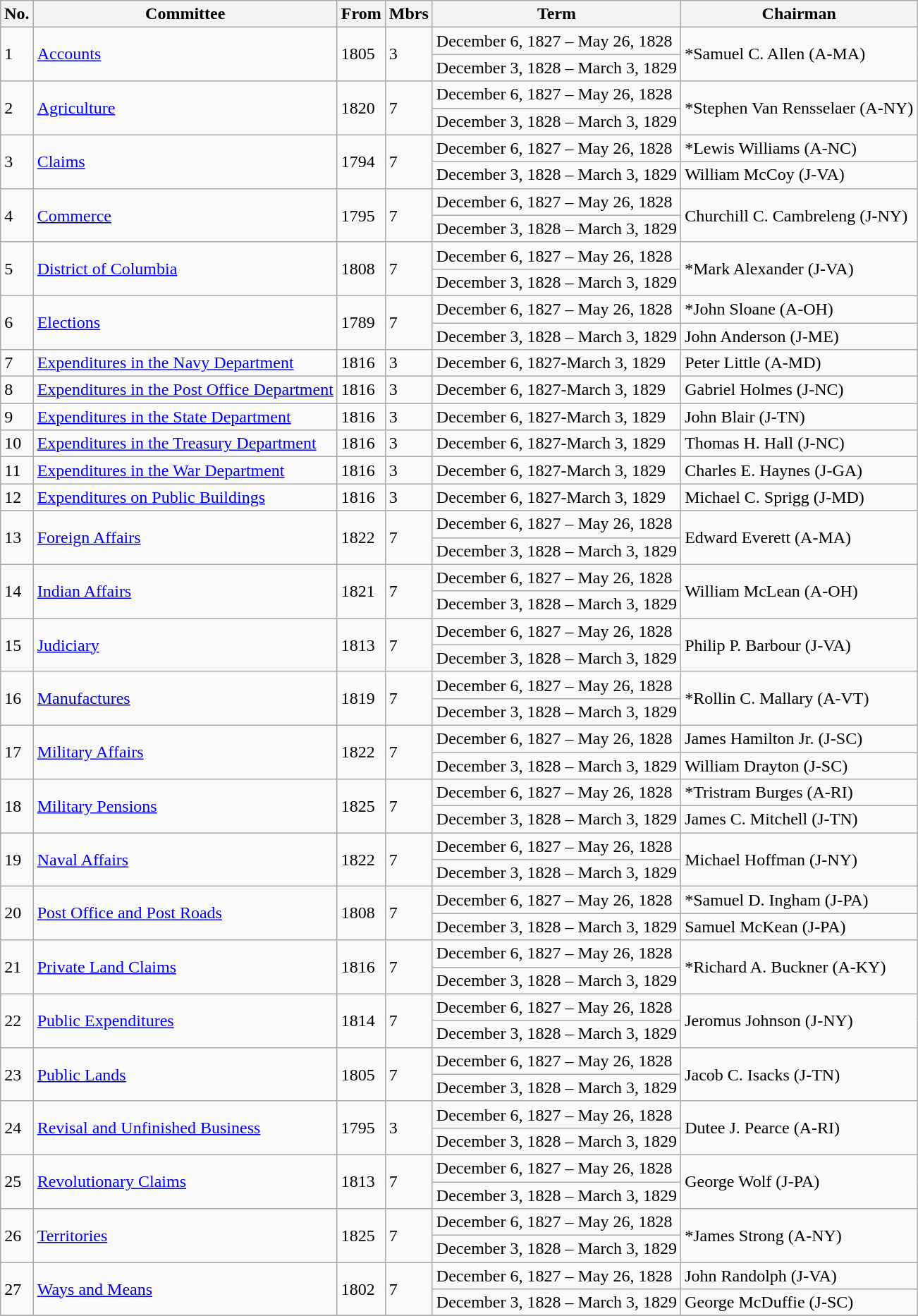<table class="wikitable">
<tr valign=bottom>
<th>No.</th>
<th>Committee</th>
<th>From</th>
<th>Mbrs</th>
<th>Term</th>
<th>Chairman</th>
</tr>
<tr>
<td rowspan=2>1</td>
<td rowspan=2><a href='#'>Accounts</a></td>
<td rowspan=2>1805</td>
<td rowspan=2>3</td>
<td>December 6, 1827 – May 26, 1828</td>
<td rowspan=2>*Samuel C. Allen (A-MA)</td>
</tr>
<tr>
<td>December 3, 1828 – March 3, 1829</td>
</tr>
<tr>
<td rowspan=2>2</td>
<td rowspan=2><a href='#'>Agriculture</a></td>
<td rowspan=2>1820</td>
<td rowspan=2>7</td>
<td>December 6, 1827 – May 26, 1828</td>
<td rowspan=2>*Stephen Van Rensselaer (A-NY)</td>
</tr>
<tr>
<td>December 3, 1828 – March 3, 1829</td>
</tr>
<tr>
<td rowspan=2>3</td>
<td rowspan=2><a href='#'>Claims</a></td>
<td rowspan=2>1794</td>
<td rowspan=2>7</td>
<td>December 6, 1827 – May 26, 1828</td>
<td>*Lewis Williams (A-NC)</td>
</tr>
<tr>
<td>December 3, 1828 – March 3, 1829</td>
<td>William McCoy (J-VA)</td>
</tr>
<tr>
<td rowspan=2>4</td>
<td rowspan=2><a href='#'>Commerce</a></td>
<td rowspan=2>1795</td>
<td rowspan=2>7</td>
<td>December 6, 1827 – May 26, 1828</td>
<td rowspan=2>Churchill C. Cambreleng (J-NY)</td>
</tr>
<tr>
<td>December 3, 1828 – March 3, 1829</td>
</tr>
<tr>
<td rowspan=2>5</td>
<td rowspan=2><a href='#'>District of Columbia</a></td>
<td rowspan=2>1808</td>
<td rowspan=2>7</td>
<td>December 6, 1827 – May 26, 1828</td>
<td rowspan=2>*Mark Alexander (J-VA)</td>
</tr>
<tr>
<td>December 3, 1828 – March 3, 1829</td>
</tr>
<tr>
<td rowspan=2>6</td>
<td rowspan=2><a href='#'>Elections</a></td>
<td rowspan=2>1789</td>
<td rowspan=2>7</td>
<td>December 6, 1827 – May 26, 1828</td>
<td>*John Sloane (A-OH)</td>
</tr>
<tr>
<td>December 3, 1828 – March 3, 1829</td>
<td>John Anderson (J-ME)</td>
</tr>
<tr>
<td>7</td>
<td><a href='#'>Expenditures in the Navy Department</a></td>
<td>1816</td>
<td>3</td>
<td>December 6, 1827-March 3, 1829</td>
<td>Peter Little (A-MD)</td>
</tr>
<tr>
<td>8</td>
<td><a href='#'>Expenditures in the Post Office Department</a></td>
<td>1816</td>
<td>3</td>
<td>December 6, 1827-March 3, 1829</td>
<td>Gabriel Holmes (J-NC)</td>
</tr>
<tr>
<td>9</td>
<td><a href='#'>Expenditures in the State Department</a></td>
<td>1816</td>
<td>3</td>
<td>December 6, 1827-March 3, 1829</td>
<td>John Blair (J-TN)</td>
</tr>
<tr>
<td>10</td>
<td><a href='#'>Expenditures in the Treasury Department</a></td>
<td>1816</td>
<td>3</td>
<td>December 6, 1827-March 3, 1829</td>
<td>Thomas H. Hall (J-NC)</td>
</tr>
<tr>
<td>11</td>
<td><a href='#'>Expenditures in the War Department</a></td>
<td>1816</td>
<td>3</td>
<td>December 6, 1827-March 3, 1829</td>
<td>Charles E. Haynes (J-GA)</td>
</tr>
<tr>
<td>12</td>
<td><a href='#'>Expenditures on Public Buildings</a></td>
<td>1816</td>
<td>3</td>
<td>December 6, 1827-March 3, 1829</td>
<td>Michael C. Sprigg (J-MD)</td>
</tr>
<tr>
<td rowspan=2>13</td>
<td rowspan=2><a href='#'>Foreign Affairs</a></td>
<td rowspan=2>1822</td>
<td rowspan=2>7</td>
<td>December 6, 1827 – May 26, 1828</td>
<td rowspan=2>Edward Everett (A-MA)</td>
</tr>
<tr>
<td>December 3, 1828 – March 3, 1829</td>
</tr>
<tr>
<td rowspan=2>14</td>
<td rowspan=2><a href='#'>Indian Affairs</a></td>
<td rowspan=2>1821</td>
<td rowspan=2>7</td>
<td>December 6, 1827 – May 26, 1828</td>
<td rowspan=2>William McLean (A-OH)</td>
</tr>
<tr>
<td>December 3, 1828 – March 3, 1829</td>
</tr>
<tr>
<td rowspan=2>15</td>
<td rowspan=2><a href='#'>Judiciary</a></td>
<td rowspan=2>1813</td>
<td rowspan=2>7</td>
<td>December 6, 1827 – May 26, 1828</td>
<td rowspan=2>Philip P. Barbour (J-VA)</td>
</tr>
<tr>
<td>December 3, 1828 – March 3, 1829</td>
</tr>
<tr>
<td rowspan=2>16</td>
<td rowspan=2><a href='#'>Manufactures</a></td>
<td rowspan=2>1819</td>
<td rowspan=2>7</td>
<td>December 6, 1827 – May 26, 1828</td>
<td rowspan=2>*Rollin C. Mallary (A-VT)</td>
</tr>
<tr>
<td>December 3, 1828 – March 3, 1829</td>
</tr>
<tr>
<td rowspan=2>17</td>
<td rowspan=2><a href='#'>Military Affairs</a></td>
<td rowspan=2>1822</td>
<td rowspan=2>7</td>
<td>December 6, 1827 – May 26, 1828</td>
<td>James Hamilton Jr. (J-SC)</td>
</tr>
<tr>
<td>December 3, 1828 – March 3, 1829</td>
<td>William Drayton (J-SC)</td>
</tr>
<tr>
<td rowspan=2>18</td>
<td rowspan=2><a href='#'>Military Pensions</a></td>
<td rowspan=2>1825</td>
<td rowspan=2>7</td>
<td>December 6, 1827 – May 26, 1828</td>
<td>*Tristram Burges (A-RI)</td>
</tr>
<tr>
<td>December 3, 1828 – March 3, 1829</td>
<td>James C. Mitchell (J-TN)</td>
</tr>
<tr>
<td rowspan=2>19</td>
<td rowspan=2><a href='#'>Naval Affairs</a></td>
<td rowspan=2>1822</td>
<td rowspan=2>7</td>
<td>December 6, 1827 – May 26, 1828</td>
<td rowspan=2>Michael Hoffman (J-NY)</td>
</tr>
<tr>
<td>December 3, 1828 – March 3, 1829</td>
</tr>
<tr>
<td rowspan=2>20</td>
<td rowspan=2><a href='#'>Post Office and Post Roads</a></td>
<td rowspan=2>1808</td>
<td rowspan=2>7</td>
<td>December 6, 1827 – May 26, 1828</td>
<td>*Samuel D. Ingham (J-PA)</td>
</tr>
<tr>
<td>December 3, 1828 – March 3, 1829</td>
<td>Samuel McKean (J-PA)</td>
</tr>
<tr>
<td rowspan=2>21</td>
<td rowspan=2><a href='#'>Private Land Claims</a></td>
<td rowspan=2>1816</td>
<td rowspan=2>7</td>
<td>December 6, 1827 – May 26, 1828</td>
<td rowspan=2>*Richard A. Buckner (A-KY)</td>
</tr>
<tr>
<td>December 3, 1828 – March 3, 1829</td>
</tr>
<tr>
<td rowspan=2>22</td>
<td rowspan=2><a href='#'>Public Expenditures</a></td>
<td rowspan=2>1814</td>
<td rowspan=2>7</td>
<td>December 6, 1827 – May 26, 1828</td>
<td rowspan=2>Jeromus Johnson (J-NY)</td>
</tr>
<tr>
<td>December 3, 1828 – March 3, 1829</td>
</tr>
<tr>
<td rowspan=2>23</td>
<td rowspan=2><a href='#'>Public Lands</a></td>
<td rowspan=2>1805</td>
<td rowspan=2>7</td>
<td>December 6, 1827 – May 26, 1828</td>
<td rowspan=2>Jacob C. Isacks (J-TN)</td>
</tr>
<tr>
<td>December 3, 1828 – March 3, 1829</td>
</tr>
<tr>
<td rowspan=2>24</td>
<td rowspan=2><a href='#'>Revisal and Unfinished Business</a></td>
<td rowspan=2>1795</td>
<td rowspan=2>3</td>
<td>December 6, 1827 – May 26, 1828</td>
<td rowspan=2>Dutee J. Pearce (A-RI)</td>
</tr>
<tr>
<td>December 3, 1828 – March 3, 1829</td>
</tr>
<tr>
<td rowspan=2>25</td>
<td rowspan=2><a href='#'>Revolutionary Claims</a></td>
<td rowspan=2>1813</td>
<td rowspan=2>7</td>
<td>December 6, 1827 – May 26, 1828</td>
<td rowspan=2>George Wolf (J-PA)</td>
</tr>
<tr>
<td>December 3, 1828 – March 3, 1829</td>
</tr>
<tr>
<td rowspan=2>26</td>
<td rowspan=2><a href='#'>Territories</a></td>
<td rowspan=2>1825</td>
<td rowspan=2>7</td>
<td>December 6, 1827 – May 26, 1828</td>
<td rowspan=2>*James Strong (A-NY)</td>
</tr>
<tr>
<td>December 3, 1828 – March 3, 1829</td>
</tr>
<tr>
<td rowspan=2>27</td>
<td rowspan=2><a href='#'>Ways and Means</a></td>
<td rowspan=2>1802</td>
<td rowspan=2>7</td>
<td>December 6, 1827 – May 26, 1828</td>
<td>John Randolph (J-VA)</td>
</tr>
<tr>
<td>December 3, 1828 – March 3, 1829</td>
<td>George McDuffie (J-SC)</td>
</tr>
<tr>
</tr>
</table>
